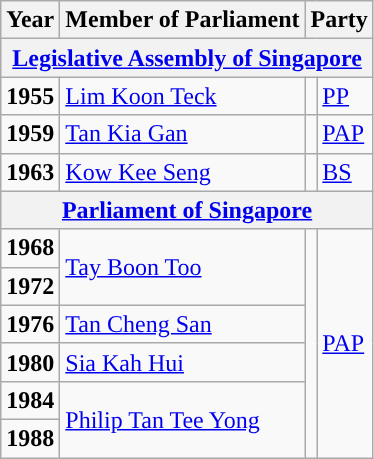<table class="wikitable">
<tr>
<th>Year</th>
<th>Member of Parliament</th>
<th colspan="2">Party</th>
</tr>
<tr>
<th colspan="4"><a href='#'>Legislative Assembly of Singapore</a></th>
</tr>
<tr>
<td><strong>1955</strong></td>
<td><a href='#'>Lim Koon Teck</a></td>
<td></td>
<td><a href='#'>PP</a></td>
</tr>
<tr>
<td><strong>1959</strong></td>
<td><a href='#'>Tan Kia Gan</a></td>
<td></td>
<td><a href='#'>PAP</a></td>
</tr>
<tr>
<td><strong>1963</strong></td>
<td><a href='#'>Kow Kee Seng</a></td>
<td></td>
<td><a href='#'>BS</a></td>
</tr>
<tr>
<th colspan="4"><a href='#'>Parliament of Singapore</a></th>
</tr>
<tr>
<td><strong>1968</strong></td>
<td rowspan="2"><a href='#'>Tay Boon Too</a></td>
<td rowspan="6"></td>
<td rowspan="6"><a href='#'>PAP</a></td>
</tr>
<tr>
<td><strong>1972</strong></td>
</tr>
<tr>
<td><strong>1976</strong></td>
<td><a href='#'>Tan Cheng San</a></td>
</tr>
<tr>
<td><strong>1980</strong></td>
<td><a href='#'>Sia Kah Hui</a></td>
</tr>
<tr>
<td><strong>1984</strong></td>
<td rowspan="2"><a href='#'>Philip Tan Tee Yong</a></td>
</tr>
<tr>
<td><strong>1988</strong></td>
</tr>
</table>
